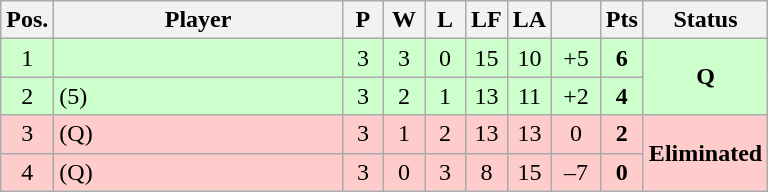<table class="wikitable" style="text-align:center; margin: 1em auto 1em auto, align:left">
<tr>
<th width=20>Pos.</th>
<th width=185>Player</th>
<th width=20>P</th>
<th width=20>W</th>
<th width=20>L</th>
<th width=20>LF</th>
<th width=20>LA</th>
<th width=25></th>
<th width=20>Pts</th>
<th width=70>Status</th>
</tr>
<tr style="background:#CCFFCC;">
<td>1</td>
<td style="text-align:left"></td>
<td>3</td>
<td>3</td>
<td>0</td>
<td>15</td>
<td>10</td>
<td>+5</td>
<td><strong>6</strong></td>
<td rowspan=2><strong>Q</strong></td>
</tr>
<tr style="background:#CCFFCC;">
<td>2</td>
<td style="text-align:left"> (5)</td>
<td>3</td>
<td>2</td>
<td>1</td>
<td>13</td>
<td>11</td>
<td>+2</td>
<td><strong>4</strong></td>
</tr>
<tr style="background:#FFCCCC;">
<td>3</td>
<td style="text-align:left"> (Q)</td>
<td>3</td>
<td>1</td>
<td>2</td>
<td>13</td>
<td>13</td>
<td>0</td>
<td><strong>2</strong></td>
<td rowspan=2><strong>Eliminated</strong></td>
</tr>
<tr style="background:#FFCCCC;">
<td>4</td>
<td style="text-align:left"> (Q)</td>
<td>3</td>
<td>0</td>
<td>3</td>
<td>8</td>
<td>15</td>
<td>–7</td>
<td><strong>0</strong></td>
</tr>
</table>
